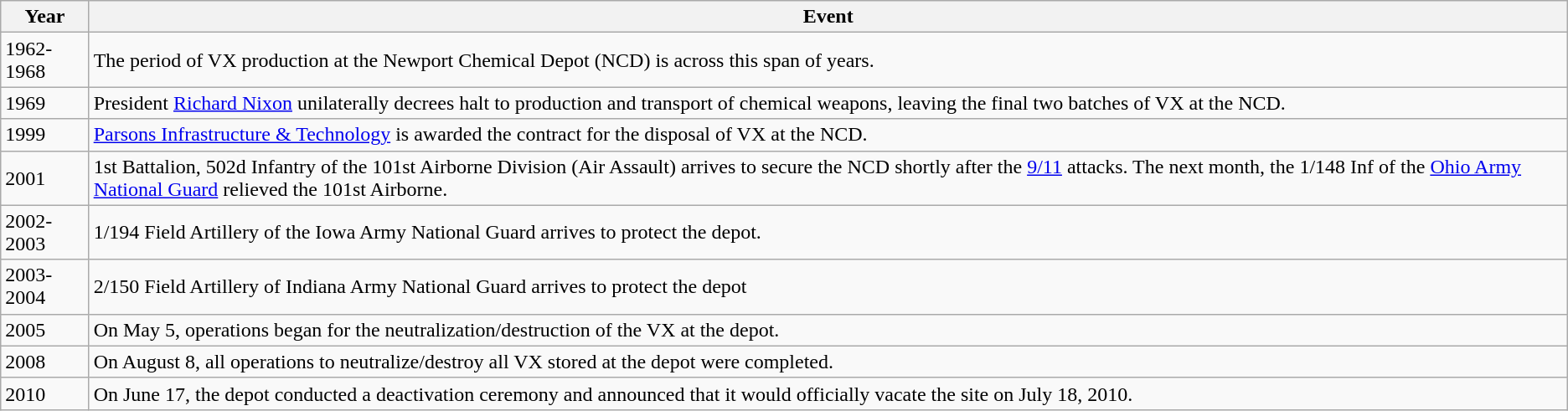<table class="wikitable">
<tr>
<th>Year</th>
<th>Event</th>
</tr>
<tr>
<td>1962-1968</td>
<td>The period of VX production at the Newport Chemical Depot (NCD) is across this span of years.</td>
</tr>
<tr>
<td>1969</td>
<td>President <a href='#'>Richard Nixon</a> unilaterally decrees halt to production and transport of chemical weapons, leaving the final two batches of VX at the NCD.</td>
</tr>
<tr>
<td>1999</td>
<td><a href='#'>Parsons Infrastructure & Technology</a> is awarded the contract for the disposal of VX at the NCD.</td>
</tr>
<tr>
<td>2001</td>
<td>1st Battalion, 502d Infantry of the 101st Airborne Division (Air Assault) arrives to secure the NCD shortly after the <a href='#'>9/11</a> attacks. The next month, the 1/148 Inf of the <a href='#'>Ohio Army National Guard</a> relieved the 101st Airborne.</td>
</tr>
<tr>
<td>2002-2003</td>
<td>1/194 Field Artillery of the Iowa Army National Guard arrives to protect the depot.</td>
</tr>
<tr>
<td>2003-2004</td>
<td>2/150 Field Artillery of Indiana Army National Guard arrives to protect the depot</td>
</tr>
<tr>
<td>2005</td>
<td>On May 5, operations began for the neutralization/destruction of the VX at the depot.</td>
</tr>
<tr>
<td>2008</td>
<td>On August 8, all operations to neutralize/destroy all VX stored at the depot were completed.</td>
</tr>
<tr>
<td>2010</td>
<td>On June 17, the depot conducted a deactivation ceremony and announced that it would officially vacate the site on July 18, 2010.</td>
</tr>
</table>
